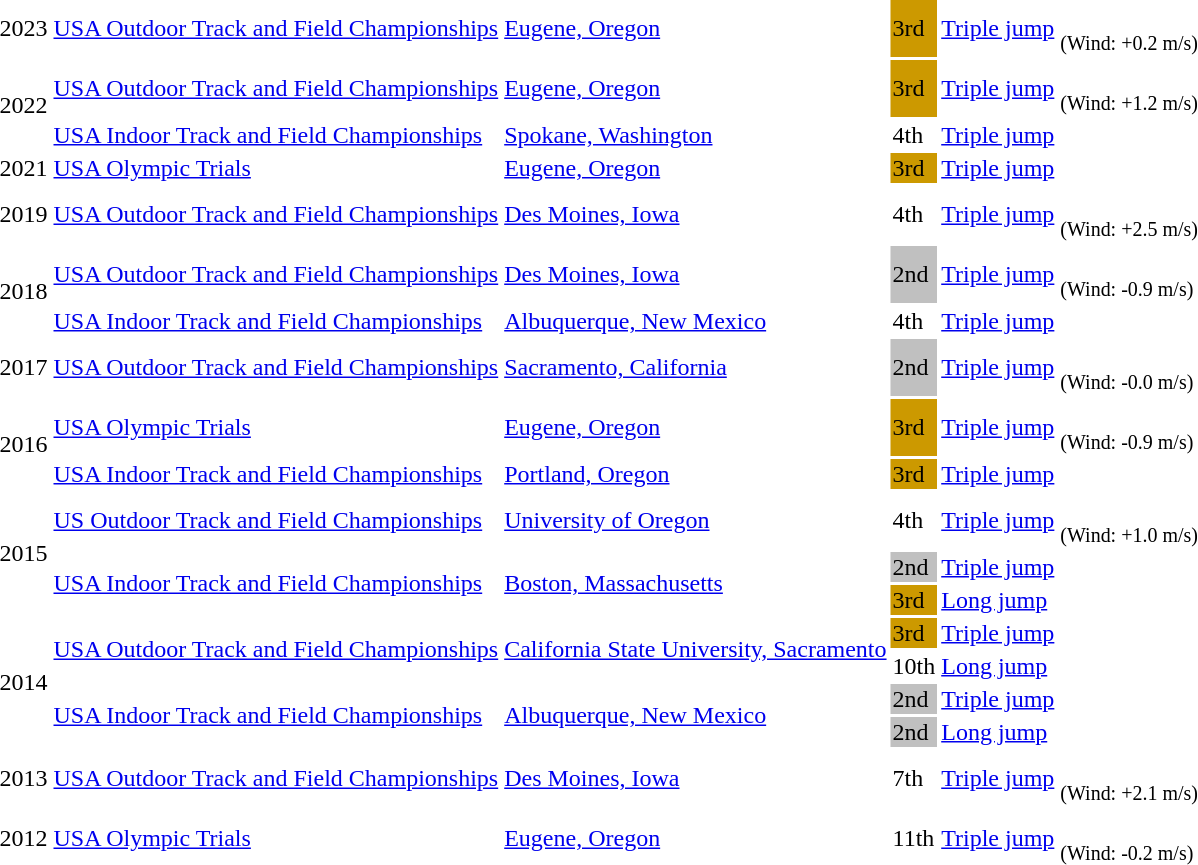<table>
<tr>
<td>2023</td>
<td><a href='#'>USA Outdoor Track and Field Championships</a></td>
<td><a href='#'>Eugene, Oregon</a></td>
<td bgcolor=cc9900>3rd</td>
<td><a href='#'>Triple jump</a></td>
<td><br><small>(Wind: +0.2 m/s)</small></td>
</tr>
<tr>
<td rowspan=2>2022</td>
<td><a href='#'>USA Outdoor Track and Field Championships</a></td>
<td><a href='#'>Eugene, Oregon</a></td>
<td bgcolor=cc9900>3rd</td>
<td><a href='#'>Triple jump</a></td>
<td><br><small>(Wind: +1.2 m/s)</small></td>
</tr>
<tr>
<td><a href='#'>USA Indoor Track and Field Championships</a></td>
<td><a href='#'>Spokane, Washington</a></td>
<td>4th</td>
<td><a href='#'>Triple jump</a></td>
<td></td>
</tr>
<tr>
<td>2021</td>
<td><a href='#'>USA Olympic Trials</a></td>
<td><a href='#'>Eugene, Oregon</a></td>
<td bgcolor=cc9900>3rd</td>
<td><a href='#'>Triple jump</a></td>
<td></td>
</tr>
<tr>
<td>2019</td>
<td><a href='#'>USA Outdoor Track and Field Championships</a></td>
<td><a href='#'>Des Moines, Iowa</a></td>
<td>4th</td>
<td><a href='#'>Triple jump</a></td>
<td><br><small>(Wind: +2.5 m/s)</small></td>
</tr>
<tr>
<td rowspan=2>2018</td>
<td><a href='#'>USA Outdoor Track and Field Championships</a></td>
<td><a href='#'>Des Moines, Iowa</a></td>
<td bgcolor=silver>2nd</td>
<td><a href='#'>Triple jump</a></td>
<td><br><small>(Wind: -0.9 m/s)</small></td>
</tr>
<tr>
<td><a href='#'>USA Indoor Track and Field Championships</a></td>
<td><a href='#'>Albuquerque, New Mexico</a></td>
<td>4th</td>
<td><a href='#'>Triple jump</a></td>
<td></td>
</tr>
<tr>
<td>2017</td>
<td><a href='#'>USA Outdoor Track and Field Championships</a></td>
<td><a href='#'>Sacramento, California</a></td>
<td bgcolor=silver>2nd</td>
<td><a href='#'>Triple jump</a></td>
<td><br><small>(Wind: -0.0 m/s)</small></td>
</tr>
<tr>
<td Rowspan=2>2016</td>
<td><a href='#'>USA Olympic Trials</a></td>
<td><a href='#'>Eugene, Oregon</a></td>
<td bgcolor=cc9900>3rd</td>
<td><a href='#'>Triple jump</a></td>
<td><br><small>(Wind: -0.9 m/s)</small></td>
</tr>
<tr>
<td><a href='#'>USA Indoor Track and Field Championships</a></td>
<td><a href='#'>Portland, Oregon</a></td>
<td bgcolor=cc9900>3rd</td>
<td><a href='#'>Triple jump</a></td>
<td></td>
</tr>
<tr>
<td Rowspan=3>2015</td>
<td><a href='#'>US Outdoor Track and Field Championships</a></td>
<td><a href='#'>University of Oregon</a></td>
<td>4th</td>
<td><a href='#'>Triple jump</a></td>
<td><br><small>(Wind: +1.0 m/s)</small></td>
</tr>
<tr>
<td Rowspan=2><a href='#'>USA Indoor Track and Field Championships</a></td>
<td Rowspan=2><a href='#'>Boston, Massachusetts</a></td>
<td bgcolor=silver>2nd</td>
<td><a href='#'>Triple jump</a></td>
<td></td>
</tr>
<tr>
<td bgcolor=cc9900>3rd</td>
<td><a href='#'>Long jump</a></td>
<td></td>
</tr>
<tr>
<td Rowspan=4>2014</td>
<td Rowspan=2><a href='#'>USA Outdoor Track and Field Championships</a></td>
<td Rowspan=2><a href='#'>California State University, Sacramento</a></td>
<td bgcolor=cc9900>3rd</td>
<td><a href='#'>Triple jump</a></td>
<td></td>
</tr>
<tr>
<td>10th</td>
<td><a href='#'>Long jump</a></td>
<td></td>
</tr>
<tr>
<td Rowspan=2><a href='#'>USA Indoor Track and Field Championships</a></td>
<td Rowspan=2><a href='#'>Albuquerque, New Mexico</a></td>
<td bgcolor=silver>2nd</td>
<td><a href='#'>Triple jump</a></td>
<td></td>
</tr>
<tr>
<td bgcolor=silver>2nd</td>
<td><a href='#'>Long jump</a></td>
<td></td>
</tr>
<tr>
<td>2013</td>
<td><a href='#'>USA Outdoor Track and Field Championships</a></td>
<td><a href='#'>Des Moines, Iowa</a></td>
<td>7th</td>
<td><a href='#'>Triple jump</a></td>
<td><br><small>(Wind: +2.1 m/s)</small></td>
</tr>
<tr>
<td>2012</td>
<td><a href='#'>USA Olympic Trials</a></td>
<td><a href='#'>Eugene, Oregon</a></td>
<td>11th</td>
<td><a href='#'>Triple jump</a></td>
<td><br><small>(Wind: -0.2 m/s)</small></td>
</tr>
</table>
